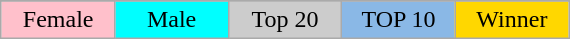<table class="wikitable" style="margin:1em auto; text-align:center;">
<tr>
</tr>
<tr>
<td style="background:pink; width:15%;">Female</td>
<td style="background:cyan; width:15%;">Male</td>
<td style="background:#ccc; width:15%;">Top 20</td>
<td style="background:#8ab8e6; width:15%;">TOP 10</td>
<td style="background:gold; width:15%;">Winner</td>
</tr>
</table>
